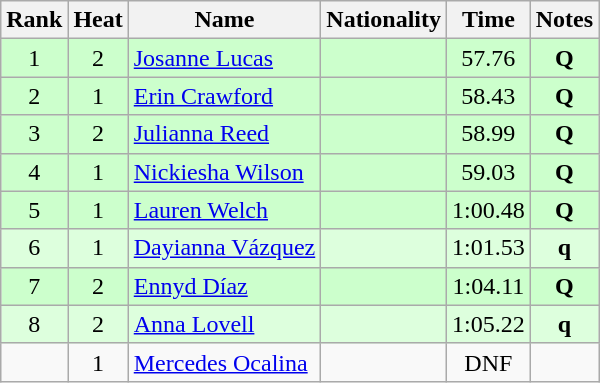<table class="wikitable sortable" style="text-align:center">
<tr>
<th>Rank</th>
<th>Heat</th>
<th>Name</th>
<th>Nationality</th>
<th>Time</th>
<th>Notes</th>
</tr>
<tr bgcolor=ccffcc>
<td align=center>1</td>
<td align=center>2</td>
<td align=left><a href='#'>Josanne Lucas</a></td>
<td align=left></td>
<td>57.76</td>
<td><strong>Q</strong></td>
</tr>
<tr bgcolor=ccffcc>
<td align=center>2</td>
<td align=center>1</td>
<td align=left><a href='#'>Erin Crawford</a></td>
<td align=left></td>
<td>58.43</td>
<td><strong>Q</strong></td>
</tr>
<tr bgcolor=ccffcc>
<td align=center>3</td>
<td align=center>2</td>
<td align=left><a href='#'>Julianna Reed</a></td>
<td align=left></td>
<td>58.99</td>
<td><strong>Q</strong></td>
</tr>
<tr bgcolor=ccffcc>
<td align=center>4</td>
<td align=center>1</td>
<td align=left><a href='#'>Nickiesha Wilson</a></td>
<td align=left></td>
<td>59.03</td>
<td><strong>Q</strong></td>
</tr>
<tr bgcolor=ccffcc>
<td align=center>5</td>
<td align=center>1</td>
<td align=left><a href='#'>Lauren Welch</a></td>
<td align=left></td>
<td>1:00.48</td>
<td><strong>Q</strong></td>
</tr>
<tr bgcolor=ddffdd>
<td align=center>6</td>
<td align=center>1</td>
<td align=left><a href='#'>Dayianna Vázquez</a></td>
<td align=left></td>
<td>1:01.53</td>
<td><strong>q</strong></td>
</tr>
<tr bgcolor=ccffcc>
<td align=center>7</td>
<td align=center>2</td>
<td align=left><a href='#'>Ennyd Díaz</a></td>
<td align=left></td>
<td>1:04.11</td>
<td><strong>Q</strong></td>
</tr>
<tr bgcolor=ddffdd>
<td align=center>8</td>
<td align=center>2</td>
<td align=left><a href='#'>Anna Lovell</a></td>
<td align=left></td>
<td>1:05.22</td>
<td><strong>q</strong></td>
</tr>
<tr>
<td align=center></td>
<td align=center>1</td>
<td align=left><a href='#'>Mercedes Ocalina</a></td>
<td align=left></td>
<td>DNF</td>
<td></td>
</tr>
</table>
